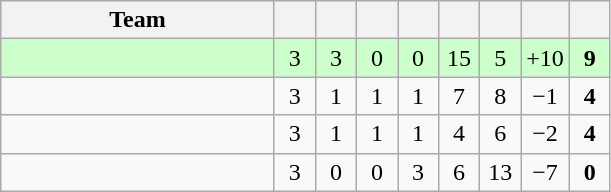<table class="wikitable" style="text-align: center;">
<tr>
<th width=175>Team</th>
<th width=20></th>
<th width=20></th>
<th width=20></th>
<th width=20></th>
<th width=20></th>
<th width=20></th>
<th width=20></th>
<th width=20></th>
</tr>
<tr bgcolor="#ccffcc">
<td style="text-align:left;"></td>
<td>3</td>
<td>3</td>
<td>0</td>
<td>0</td>
<td>15</td>
<td>5</td>
<td>+10</td>
<td><strong>9</strong></td>
</tr>
<tr align=center>
<td style="text-align:left;"></td>
<td>3</td>
<td>1</td>
<td>1</td>
<td>1</td>
<td>7</td>
<td>8</td>
<td>−1</td>
<td><strong>4</strong></td>
</tr>
<tr align=center>
<td style="text-align:left;"></td>
<td>3</td>
<td>1</td>
<td>1</td>
<td>1</td>
<td>4</td>
<td>6</td>
<td>−2</td>
<td><strong>4</strong></td>
</tr>
<tr align=center>
<td style="text-align:left;"><em> </em></td>
<td>3</td>
<td>0</td>
<td>0</td>
<td>3</td>
<td>6</td>
<td>13</td>
<td>−7</td>
<td><strong>0</strong></td>
</tr>
</table>
